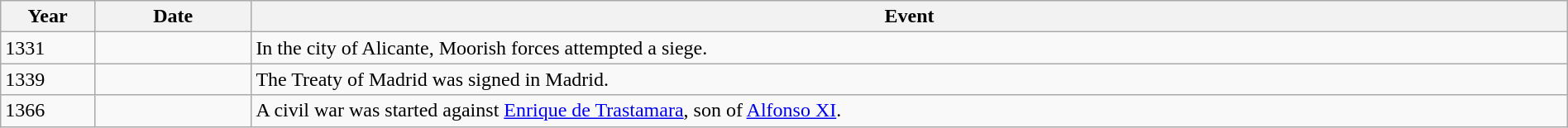<table class="wikitable" style="width:100%">
<tr>
<th style="width:6%">Year</th>
<th style="width:10%">Date</th>
<th>Event</th>
</tr>
<tr>
<td>1331</td>
<td></td>
<td>In the city of Alicante, Moorish forces attempted a siege.</td>
</tr>
<tr>
<td>1339</td>
<td></td>
<td>The Treaty of Madrid was signed in Madrid.</td>
</tr>
<tr>
<td>1366</td>
<td></td>
<td>A civil war was started against <a href='#'>Enrique de Trastamara</a>, son of <a href='#'>Alfonso XI</a>.</td>
</tr>
</table>
